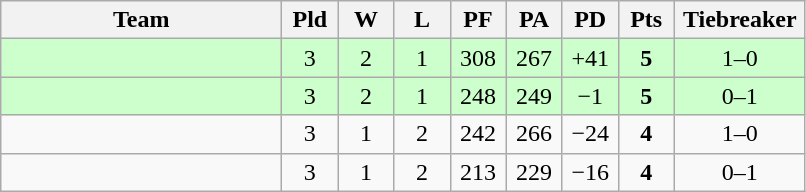<table class=wikitable style="text-align:center">
<tr>
<th width=180>Team</th>
<th width=30>Pld</th>
<th width=30>W</th>
<th width=30>L</th>
<th width=30>PF</th>
<th width=30>PA</th>
<th width=30>PD</th>
<th width=30>Pts</th>
<th width=80>Tiebreaker</th>
</tr>
<tr align=center bgcolor="#ccffcc">
<td align=left></td>
<td>3</td>
<td>2</td>
<td>1</td>
<td>308</td>
<td>267</td>
<td>+41</td>
<td><strong>5</strong></td>
<td>1–0</td>
</tr>
<tr align=center bgcolor="#ccffcc">
<td align=left></td>
<td>3</td>
<td>2</td>
<td>1</td>
<td>248</td>
<td>249</td>
<td>−1</td>
<td><strong>5</strong></td>
<td>0–1</td>
</tr>
<tr align=center>
<td align=left></td>
<td>3</td>
<td>1</td>
<td>2</td>
<td>242</td>
<td>266</td>
<td>−24</td>
<td><strong>4</strong></td>
<td>1–0</td>
</tr>
<tr align=center>
<td align=left></td>
<td>3</td>
<td>1</td>
<td>2</td>
<td>213</td>
<td>229</td>
<td>−16</td>
<td><strong>4</strong></td>
<td>0–1</td>
</tr>
</table>
